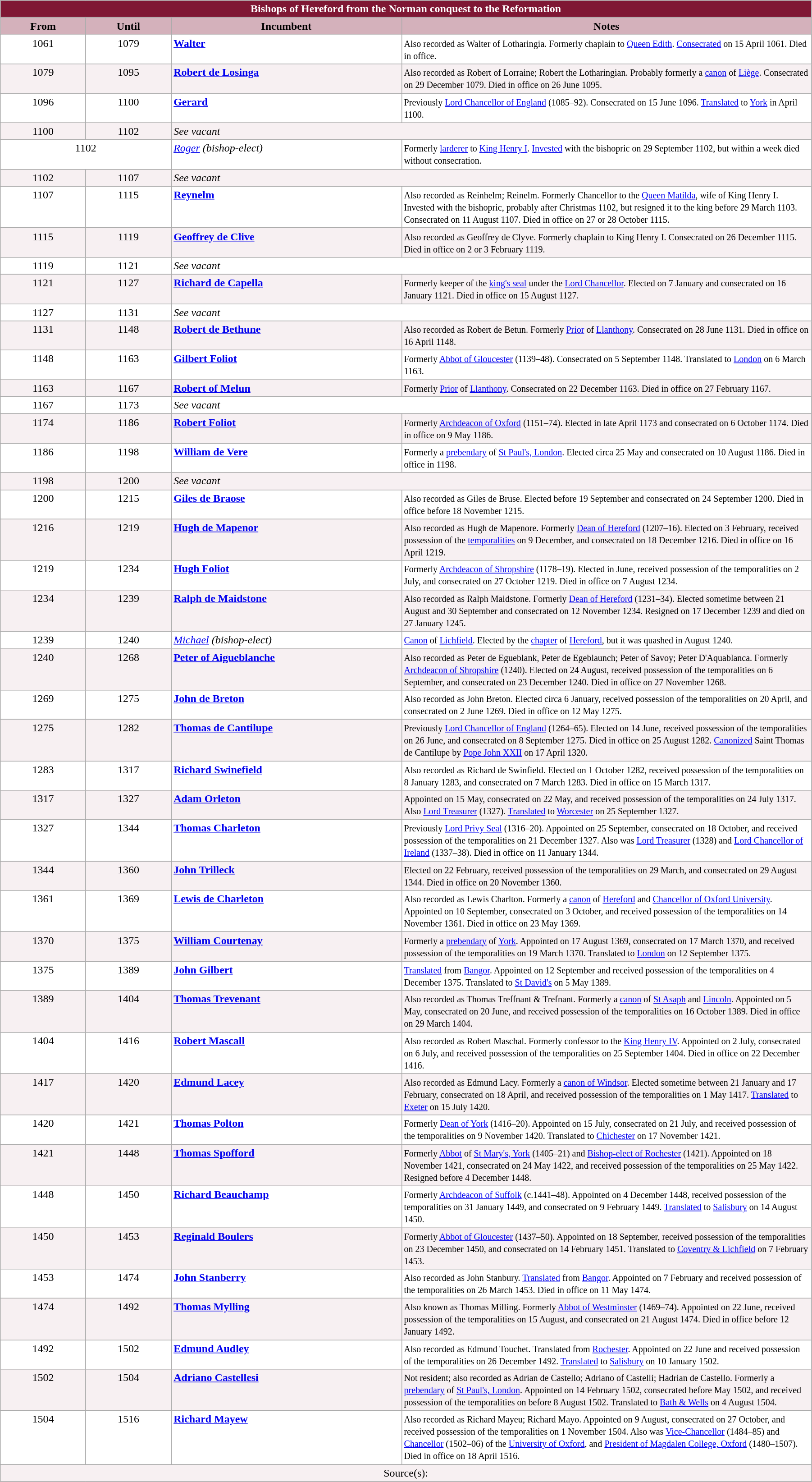<table class="wikitable" style="width: 95%;">
<tr valign=center>
<th colspan="4" style="background-color: #7F1734; color: white;">Bishops of Hereford from the Norman conquest to the Reformation</th>
</tr>
<tr valign=center>
<th style="background-color: #D4B1BB; width: 10%;">From</th>
<th style="background-color: #D4B1BB; width: 10%;">Until</th>
<th style="background-color: #D4B1BB; width: 27%;">Incumbent</th>
<th style="background-color: #D4B1BB; width: 48%;">Notes</th>
</tr>
<tr valign=top bgcolor="white">
<td align=center>1061</td>
<td align=center>1079</td>
<td><strong><a href='#'>Walter</a></strong></td>
<td><small>Also recorded as Walter of Lotharingia. Formerly chaplain to <a href='#'>Queen Edith</a>. <a href='#'>Consecrated</a> on 15 April 1061. Died in office.</small></td>
</tr>
<tr valign=top bgcolor="#F7F0F2">
<td align=center>1079</td>
<td align=center>1095</td>
<td><strong><a href='#'>Robert de Losinga</a></strong></td>
<td><small>Also recorded as Robert of Lorraine; Robert the Lotharingian. Probably formerly a <a href='#'>canon</a> of <a href='#'>Liège</a>. Consecrated on 29 December 1079. Died in office on 26 June 1095.</small></td>
</tr>
<tr valign=top bgcolor="white">
<td align=center>1096</td>
<td align=center>1100</td>
<td><strong><a href='#'>Gerard</a></strong></td>
<td><small>Previously <a href='#'>Lord Chancellor of England</a> (1085–92). Consecrated on 15 June 1096. <a href='#'>Translated</a> to <a href='#'>York</a> in April 1100.</small></td>
</tr>
<tr valign=top bgcolor="#F7F0F2">
<td align=center>1100</td>
<td align=center>1102</td>
<td colspan="2"><em>See vacant</em></td>
</tr>
<tr valign=top bgcolor="white">
<td align=center colspan="2">1102</td>
<td><em><a href='#'>Roger</a> (bishop-elect)</em></td>
<td><small>Formerly <a href='#'>larderer</a> to <a href='#'>King Henry I</a>. <a href='#'>Invested</a> with the bishopric on 29 September 1102, but within a week died without consecration.</small></td>
</tr>
<tr valign=top bgcolor="#F7F0F2">
<td align=center>1102</td>
<td align=center>1107</td>
<td colspan="2"><em>See vacant</em></td>
</tr>
<tr valign=top bgcolor="white">
<td align=center>1107</td>
<td align=center>1115</td>
<td><strong><a href='#'>Reynelm</a></strong></td>
<td><small>Also recorded as Reinhelm; Reinelm. Formerly Chancellor to the <a href='#'>Queen Matilda</a>, wife of King Henry I. Invested with the bishopric, probably after Christmas 1102, but resigned it to the king before 29 March 1103. Consecrated on 11 August 1107. Died in office on 27 or 28 October 1115.</small></td>
</tr>
<tr valign=top bgcolor="#F7F0F2">
<td align=center>1115</td>
<td align=center>1119</td>
<td><strong><a href='#'>Geoffrey de Clive</a></strong></td>
<td><small>Also recorded as Geoffrey de Clyve. Formerly chaplain to King Henry I. Consecrated on 26 December 1115. Died in office on 2 or 3 February 1119.</small></td>
</tr>
<tr valign=top bgcolor="white">
<td align=center>1119</td>
<td align=center>1121</td>
<td colspan="2"><em>See vacant</em></td>
</tr>
<tr valign=top bgcolor="#F7F0F2">
<td align=center>1121</td>
<td align=center>1127</td>
<td><strong><a href='#'>Richard de Capella</a></strong></td>
<td><small>Formerly keeper of the <a href='#'>king's seal</a> under the <a href='#'>Lord Chancellor</a>. Elected on 7 January and consecrated on 16 January 1121. Died in office on 15 August 1127.</small></td>
</tr>
<tr valign=top bgcolor="white">
<td align=center>1127</td>
<td align=center>1131</td>
<td colspan="2"><em>See vacant</em></td>
</tr>
<tr valign=top bgcolor="#F7F0F2">
<td align=center>1131</td>
<td align=center>1148</td>
<td><strong><a href='#'>Robert de Bethune</a></strong></td>
<td><small>Also recorded as Robert de Betun. Formerly <a href='#'>Prior</a> of <a href='#'>Llanthony</a>. Consecrated on 28 June 1131. Died in office on 16 April 1148.</small></td>
</tr>
<tr valign=top bgcolor="white">
<td align=center>1148</td>
<td align=center>1163</td>
<td><strong><a href='#'>Gilbert Foliot</a></strong></td>
<td><small>Formerly <a href='#'>Abbot of Gloucester</a> (1139–48). Consecrated on 5 September 1148. Translated to <a href='#'>London</a> on 6 March 1163.</small></td>
</tr>
<tr valign=top bgcolor="#F7F0F2">
<td align=center>1163</td>
<td align=center>1167</td>
<td><strong><a href='#'>Robert of Melun</a></strong></td>
<td><small>Formerly <a href='#'>Prior</a> of <a href='#'>Llanthony</a>. Consecrated on 22 December 1163. Died in office on 27 February 1167.</small></td>
</tr>
<tr valign=top bgcolor="white">
<td align=center>1167</td>
<td align=center>1173</td>
<td colspan="2"><em>See vacant</em></td>
</tr>
<tr valign=top bgcolor="#F7F0F2">
<td align=center>1174</td>
<td align=center>1186</td>
<td><strong><a href='#'>Robert Foliot</a></strong></td>
<td><small>Formerly <a href='#'>Archdeacon of Oxford</a> (1151–74). Elected in late April 1173 and consecrated on 6 October 1174. Died in office on 9 May 1186.</small></td>
</tr>
<tr valign=top bgcolor="white">
<td align=center>1186</td>
<td align=center>1198</td>
<td><strong><a href='#'>William de Vere</a></strong></td>
<td><small>Formerly a <a href='#'>prebendary</a> of <a href='#'>St Paul's, London</a>. Elected circa 25 May and consecrated on 10 August 1186. Died in office in 1198.</small></td>
</tr>
<tr valign=top bgcolor="#F7F0F2">
<td align=center>1198</td>
<td align=center>1200</td>
<td colspan="2"><em>See vacant</em></td>
</tr>
<tr valign=top bgcolor="white">
<td align=center>1200</td>
<td align=center>1215</td>
<td><strong><a href='#'>Giles de Braose</a></strong></td>
<td><small>Also recorded as Giles de Bruse. Elected before 19 September and consecrated on 24 September 1200. Died in office before 18 November 1215.</small></td>
</tr>
<tr valign=top bgcolor="#F7F0F2">
<td align=center>1216</td>
<td align=center>1219</td>
<td><strong><a href='#'>Hugh de Mapenor</a></strong></td>
<td><small>Also recorded as Hugh de Mapenore. Formerly <a href='#'>Dean of Hereford</a> (1207–16). Elected on 3 February, received possession of the <a href='#'>temporalities</a> on 9 December, and consecrated on 18 December 1216. Died in office on 16 April 1219.</small></td>
</tr>
<tr valign=top bgcolor="white">
<td align=center>1219</td>
<td align=center>1234</td>
<td><strong><a href='#'>Hugh Foliot</a></strong></td>
<td><small>Formerly <a href='#'>Archdeacon of Shropshire</a> (1178–19). Elected in June, received possession of the temporalities on 2 July, and consecrated on 27 October 1219. Died in office on 7 August 1234.</small></td>
</tr>
<tr valign=top bgcolor="#F7F0F2">
<td align=center>1234</td>
<td align=center>1239</td>
<td><strong><a href='#'>Ralph de Maidstone</a></strong></td>
<td><small>Also recorded as Ralph Maidstone. Formerly <a href='#'>Dean of Hereford</a> (1231–34). Elected sometime between 21 August and 30 September and consecrated on 12 November 1234. Resigned on 17 December 1239 and died on 27 January 1245.</small></td>
</tr>
<tr valign=top bgcolor="white">
<td align=center>1239</td>
<td align=center>1240</td>
<td><em><a href='#'>Michael</a> (bishop-elect)</em></td>
<td><small><a href='#'>Canon</a> of <a href='#'>Lichfield</a>. Elected by the <a href='#'>chapter</a> of <a href='#'>Hereford</a>, but it was quashed in August 1240.</small></td>
</tr>
<tr valign=top bgcolor="#F7F0F2">
<td align=center>1240</td>
<td align=center>1268</td>
<td><strong><a href='#'>Peter of Aigueblanche</a></strong></td>
<td><small>Also recorded as Peter de Egueblank, Peter de Egeblaunch; Peter of Savoy; Peter D'Aquablanca. Formerly <a href='#'>Archdeacon of Shropshire</a> (1240). Elected on 24 August, received possession of the temporalities on 6 September, and consecrated on 23 December 1240. Died in office on 27 November 1268.</small></td>
</tr>
<tr valign=top bgcolor="white">
<td align=center>1269</td>
<td align=center>1275</td>
<td><strong><a href='#'>John de Breton</a></strong></td>
<td><small>Also recorded as John Breton. Elected circa 6 January, received possession of the temporalities on 20 April, and consecrated on 2 June 1269. Died in office on 12 May 1275.</small></td>
</tr>
<tr valign=top bgcolor="#F7F0F2">
<td align=center>1275</td>
<td align=center>1282</td>
<td><strong><a href='#'>Thomas de Cantilupe</a></strong></td>
<td><small>Previously <a href='#'>Lord Chancellor of England</a> (1264–65). Elected on 14 June, received possession of the temporalities on 26 June, and consecrated on 8 September 1275. Died in office on 25 August 1282. <a href='#'>Canonized</a> Saint Thomas de Cantilupe by <a href='#'>Pope John XXII</a> on 17 April 1320.</small></td>
</tr>
<tr valign=top bgcolor="white">
<td align=center>1283</td>
<td align=center>1317</td>
<td><strong><a href='#'>Richard Swinefield</a></strong></td>
<td><small>Also recorded as Richard de Swinfield. Elected on 1 October 1282, received possession of the temporalities on 8 January 1283, and consecrated on 7 March 1283. Died in office on 15 March 1317.</small></td>
</tr>
<tr valign=top bgcolor="#F7F0F2">
<td align=center>1317</td>
<td align=center>1327</td>
<td><strong><a href='#'>Adam Orleton</a></strong></td>
<td><small>Appointed on 15 May, consecrated on 22 May, and received possession of the temporalities on 24 July 1317. Also <a href='#'>Lord Treasurer</a> (1327). <a href='#'>Translated</a> to <a href='#'>Worcester</a> on 25 September 1327.</small></td>
</tr>
<tr valign=top bgcolor="white">
<td align=center>1327</td>
<td align=center>1344</td>
<td><strong><a href='#'>Thomas Charleton</a></strong></td>
<td><small>Previously <a href='#'>Lord Privy Seal</a> (1316–20). Appointed on 25 September, consecrated on 18 October, and received possession of the temporalities on 21 December 1327. Also was <a href='#'>Lord Treasurer</a> (1328) and <a href='#'>Lord Chancellor of Ireland</a> (1337–38). Died in office on 11 January 1344.</small></td>
</tr>
<tr valign=top bgcolor="#F7F0F2">
<td align=center>1344</td>
<td align=center>1360</td>
<td><strong><a href='#'>John Trilleck</a></strong></td>
<td><small>Elected on 22 February, received possession of the temporalities on 29 March, and consecrated on 29 August 1344. Died in office on 20 November 1360.</small></td>
</tr>
<tr valign=top bgcolor="white">
<td align=center>1361</td>
<td align=center>1369</td>
<td><strong><a href='#'>Lewis de Charleton</a></strong></td>
<td><small>Also recorded as Lewis Charlton. Formerly a <a href='#'>canon</a> of <a href='#'>Hereford</a> and <a href='#'>Chancellor of Oxford University</a>. Appointed on 10 September, consecrated on 3 October, and received possession of the temporalities on 14 November 1361. Died in office on 23 May 1369.</small></td>
</tr>
<tr valign=top bgcolor="#F7F0F2">
<td align=center>1370</td>
<td align=center>1375</td>
<td><strong><a href='#'>William Courtenay</a></strong></td>
<td><small>Formerly a <a href='#'>prebendary</a> of <a href='#'>York</a>. Appointed on 17 August 1369, consecrated on 17 March 1370, and received possession of the temporalities on 19 March 1370. Translated to <a href='#'>London</a> on 12 September 1375.</small></td>
</tr>
<tr valign=top bgcolor="white">
<td align=center>1375</td>
<td align=center>1389</td>
<td><strong><a href='#'>John Gilbert</a></strong></td>
<td><small><a href='#'>Translated</a> from <a href='#'>Bangor</a>. Appointed on 12 September and received possession of the temporalities on 4 December 1375. Translated to <a href='#'>St David's</a> on 5 May 1389.</small></td>
</tr>
<tr valign=top bgcolor="#F7F0F2">
<td align=center>1389</td>
<td align=center>1404</td>
<td><strong><a href='#'>Thomas Trevenant</a></strong></td>
<td><small>Also recorded as Thomas Treffnant & Trefnant. Formerly a <a href='#'>canon</a> of <a href='#'>St Asaph</a> and <a href='#'>Lincoln</a>. Appointed on 5 May, consecrated on 20 June, and received possession of the temporalities on 16 October 1389. Died in office on 29 March 1404.</small></td>
</tr>
<tr valign=top bgcolor="white">
<td align=center>1404</td>
<td align=center>1416</td>
<td><strong><a href='#'>Robert Mascall</a></strong></td>
<td><small>Also recorded as Robert Maschal. Formerly confessor to the <a href='#'>King Henry IV</a>. Appointed on 2 July, consecrated on 6 July, and received possession of the temporalities on 25 September 1404. Died in office on 22 December 1416.</small></td>
</tr>
<tr valign=top bgcolor="#F7F0F2">
<td align=center>1417</td>
<td align=center>1420</td>
<td><strong><a href='#'>Edmund Lacey</a></strong></td>
<td><small>Also recorded as Edmund Lacy. Formerly a <a href='#'>canon of Windsor</a>. Elected sometime between 21 January and 17 February, consecrated on 18 April, and received possession of the temporalities on 1 May 1417. <a href='#'>Translated</a> to <a href='#'>Exeter</a> on 15 July 1420.</small></td>
</tr>
<tr valign=top bgcolor="white">
<td align=center>1420</td>
<td align=center>1421</td>
<td><strong><a href='#'>Thomas Polton</a></strong></td>
<td><small>Formerly <a href='#'>Dean of York</a> (1416–20). Appointed on 15 July, consecrated on 21 July, and received possession of the temporalities on 9 November 1420. Translated to <a href='#'>Chichester</a> on 17 November 1421.</small></td>
</tr>
<tr valign=top bgcolor="#F7F0F2">
<td align=center>1421</td>
<td align=center>1448</td>
<td><strong><a href='#'>Thomas Spofford</a></strong></td>
<td><small>Formerly <a href='#'>Abbot</a> of <a href='#'>St Mary's, York</a> (1405–21) and <a href='#'>Bishop-elect of Rochester</a> (1421). Appointed on 18 November 1421, consecrated on 24 May 1422, and received possession of the temporalities on 25 May 1422. Resigned before 4 December 1448.</small></td>
</tr>
<tr valign=top bgcolor="white">
<td align=center>1448</td>
<td align=center>1450</td>
<td><strong><a href='#'>Richard Beauchamp</a></strong></td>
<td><small>Formerly <a href='#'>Archdeacon of Suffolk</a> (c.1441–48). Appointed on 4 December 1448, received possession of the temporalities on 31 January 1449, and consecrated on 9 February 1449. <a href='#'>Translated</a> to <a href='#'>Salisbury</a> on 14 August 1450.</small></td>
</tr>
<tr valign=top bgcolor="#F7F0F2">
<td align=center>1450</td>
<td align=center>1453</td>
<td><strong><a href='#'>Reginald Boulers</a></strong></td>
<td><small>Formerly <a href='#'>Abbot of Gloucester</a> (1437–50). Appointed on 18 September, received possession of the temporalities on 23 December 1450, and consecrated on 14 February 1451. Translated to <a href='#'>Coventry & Lichfield</a> on 7 February 1453.</small></td>
</tr>
<tr valign=top bgcolor="white">
<td align=center>1453</td>
<td align=center>1474</td>
<td><strong><a href='#'>John Stanberry</a></strong></td>
<td><small>Also recorded as John Stanbury. <a href='#'>Translated</a> from <a href='#'>Bangor</a>. Appointed on 7 February and received possession of the temporalities on 26 March 1453. Died in office on 11 May 1474.</small></td>
</tr>
<tr valign=top bgcolor="#F7F0F2">
<td align=center>1474</td>
<td align=center>1492</td>
<td><strong><a href='#'>Thomas Mylling</a></strong></td>
<td><small>Also known as Thomas Milling. Formerly <a href='#'>Abbot of Westminster</a> (1469–74). Appointed on 22 June, received possession of the temporalities on 15 August, and consecrated on 21 August 1474. Died in office before 12 January 1492.</small></td>
</tr>
<tr valign=top bgcolor="white">
<td align=center>1492</td>
<td align=center>1502</td>
<td><strong><a href='#'>Edmund Audley</a></strong></td>
<td><small>Also recorded as Edmund Touchet. Translated from <a href='#'>Rochester</a>. Appointed on 22 June and received possession of the temporalities on 26 December 1492. <a href='#'>Translated</a> to <a href='#'>Salisbury</a> on 10 January 1502.</small></td>
</tr>
<tr valign=top bgcolor="#F7F0F2">
<td align=center>1502</td>
<td align=center>1504</td>
<td><strong><a href='#'>Adriano Castellesi</a></strong></td>
<td><small>Not resident; also recorded as Adrian de Castello; Adriano of Castelli; Hadrian de Castello. Formerly a <a href='#'>prebendary</a> of <a href='#'>St Paul's, London</a>. Appointed on 14 February 1502, consecrated before May 1502, and received possession of the temporalities on before 8 August 1502. Translated to <a href='#'>Bath & Wells</a> on 4 August 1504.</small></td>
</tr>
<tr valign=top bgcolor="white">
<td align=center>1504</td>
<td align=center>1516</td>
<td><strong><a href='#'>Richard Mayew</a></strong></td>
<td><small>Also recorded as Richard Mayeu; Richard Mayo. Appointed on 9 August, consecrated on 27 October, and received possession of the temporalities on 1 November 1504. Also was <a href='#'>Vice-Chancellor</a> (1484–85) and <a href='#'>Chancellor</a> (1502–06) of the <a href='#'>University of Oxford</a>, and <a href='#'>President of Magdalen College, Oxford</a> (1480–1507). Died in office on 18 April 1516.</small></td>
</tr>
<tr valign=top bgcolor="#F7F0F2">
<td align=center colspan=4>Source(s):</td>
</tr>
</table>
